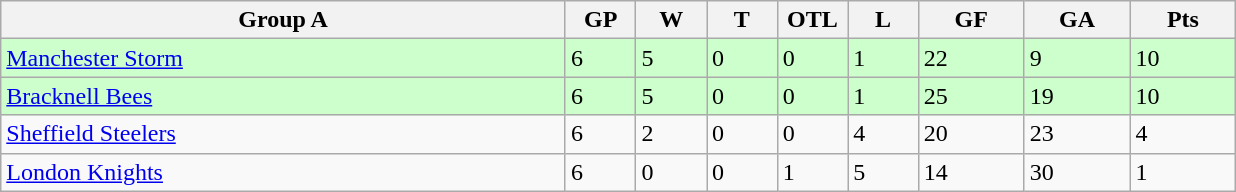<table class="wikitable">
<tr>
<th width="40%">Group A</th>
<th width="5%">GP</th>
<th width="5%">W</th>
<th width="5%">T</th>
<th width="5%">OTL</th>
<th width="5%">L</th>
<th width="7.5%">GF</th>
<th width="7.5%">GA</th>
<th width="7.5%">Pts</th>
</tr>
<tr bgcolor="#CCFFCC">
<td><a href='#'>Manchester Storm</a></td>
<td>6</td>
<td>5</td>
<td>0</td>
<td>0</td>
<td>1</td>
<td>22</td>
<td>9</td>
<td>10</td>
</tr>
<tr bgcolor="#CCFFCC">
<td><a href='#'>Bracknell Bees</a></td>
<td>6</td>
<td>5</td>
<td>0</td>
<td>0</td>
<td>1</td>
<td>25</td>
<td>19</td>
<td>10</td>
</tr>
<tr>
<td><a href='#'>Sheffield Steelers</a></td>
<td>6</td>
<td>2</td>
<td>0</td>
<td>0</td>
<td>4</td>
<td>20</td>
<td>23</td>
<td>4</td>
</tr>
<tr>
<td><a href='#'>London Knights</a></td>
<td>6</td>
<td>0</td>
<td>0</td>
<td>1</td>
<td>5</td>
<td>14</td>
<td>30</td>
<td>1</td>
</tr>
</table>
